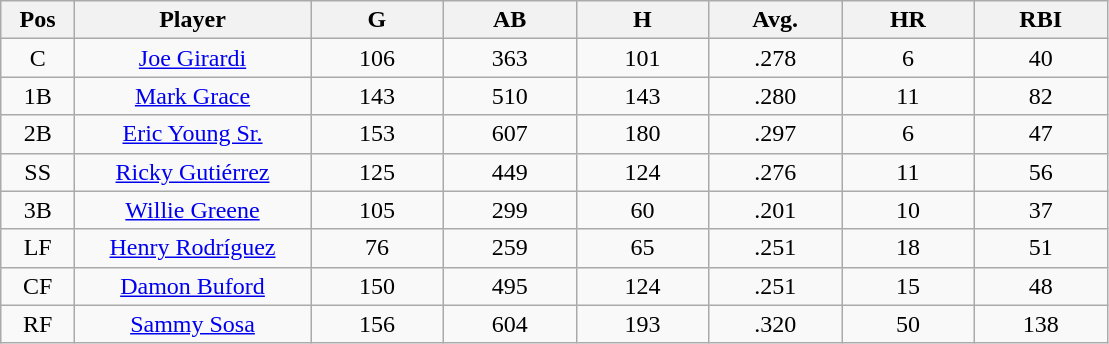<table class="wikitable sortable">
<tr>
<th bgcolor="#DDDDFF" width="5%">Pos</th>
<th bgcolor="#DDDDFF" width="16%">Player</th>
<th bgcolor="#DDDDFF" width="9%">G</th>
<th bgcolor="#DDDDFF" width="9%">AB</th>
<th bgcolor="#DDDDFF" width="9%">H</th>
<th bgcolor="#DDDDFF" width="9%">Avg.</th>
<th bgcolor="#DDDDFF" width="9%">HR</th>
<th bgcolor="#DDDDFF" width="9%">RBI</th>
</tr>
<tr align="center">
<td>C</td>
<td><a href='#'>Joe Girardi</a></td>
<td>106</td>
<td>363</td>
<td>101</td>
<td>.278</td>
<td>6</td>
<td>40</td>
</tr>
<tr align=center>
<td>1B</td>
<td><a href='#'>Mark Grace</a></td>
<td>143</td>
<td>510</td>
<td>143</td>
<td>.280</td>
<td>11</td>
<td>82</td>
</tr>
<tr align=center>
<td>2B</td>
<td><a href='#'>Eric Young Sr.</a></td>
<td>153</td>
<td>607</td>
<td>180</td>
<td>.297</td>
<td>6</td>
<td>47</td>
</tr>
<tr align=center>
<td>SS</td>
<td><a href='#'>Ricky Gutiérrez</a></td>
<td>125</td>
<td>449</td>
<td>124</td>
<td>.276</td>
<td>11</td>
<td>56</td>
</tr>
<tr align=center>
<td>3B</td>
<td><a href='#'>Willie Greene</a></td>
<td>105</td>
<td>299</td>
<td>60</td>
<td>.201</td>
<td>10</td>
<td>37</td>
</tr>
<tr align=center>
<td>LF</td>
<td><a href='#'>Henry Rodríguez</a></td>
<td>76</td>
<td>259</td>
<td>65</td>
<td>.251</td>
<td>18</td>
<td>51</td>
</tr>
<tr align=center>
<td>CF</td>
<td><a href='#'>Damon Buford</a></td>
<td>150</td>
<td>495</td>
<td>124</td>
<td>.251</td>
<td>15</td>
<td>48</td>
</tr>
<tr align=center>
<td>RF</td>
<td><a href='#'>Sammy Sosa</a></td>
<td>156</td>
<td>604</td>
<td>193</td>
<td>.320</td>
<td>50</td>
<td>138</td>
</tr>
</table>
